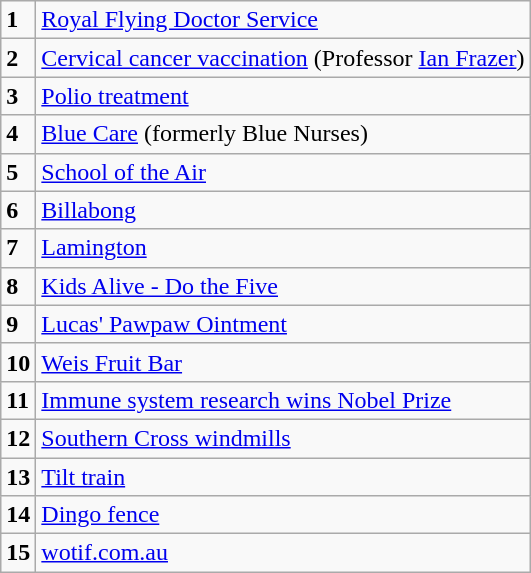<table class="wikitable">
<tr>
<td><strong>1</strong></td>
<td><a href='#'>Royal Flying Doctor Service</a></td>
</tr>
<tr>
<td><strong>2</strong></td>
<td><a href='#'>Cervical cancer vaccination</a> (Professor <a href='#'>Ian Frazer</a>)</td>
</tr>
<tr>
<td><strong>3</strong></td>
<td><a href='#'>Polio treatment</a></td>
</tr>
<tr>
<td><strong>4</strong></td>
<td><a href='#'>Blue Care</a> (formerly Blue Nurses)</td>
</tr>
<tr>
<td><strong>5</strong></td>
<td><a href='#'>School of the Air</a></td>
</tr>
<tr>
<td><strong>6</strong></td>
<td><a href='#'>Billabong</a></td>
</tr>
<tr>
<td><strong>7</strong></td>
<td><a href='#'>Lamington</a></td>
</tr>
<tr>
<td><strong>8</strong></td>
<td><a href='#'>Kids Alive - Do the Five</a></td>
</tr>
<tr>
<td><strong>9</strong></td>
<td><a href='#'>Lucas' Pawpaw Ointment</a></td>
</tr>
<tr>
<td><strong>10</strong></td>
<td><a href='#'>Weis Fruit Bar</a></td>
</tr>
<tr>
<td><strong>11</strong></td>
<td><a href='#'>Immune system research wins Nobel Prize</a></td>
</tr>
<tr>
<td><strong>12</strong></td>
<td><a href='#'>Southern Cross windmills</a></td>
</tr>
<tr>
<td><strong>13</strong></td>
<td><a href='#'>Tilt train</a></td>
</tr>
<tr>
<td><strong>14</strong></td>
<td><a href='#'>Dingo fence</a></td>
</tr>
<tr>
<td><strong>15</strong></td>
<td><a href='#'>wotif.com.au</a></td>
</tr>
</table>
